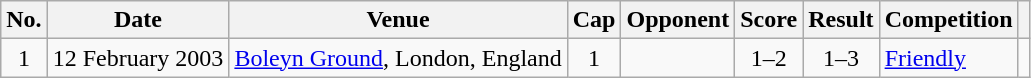<table class="wikitable">
<tr>
<th scope=col>No.</th>
<th scope=col>Date</th>
<th scope=col>Venue</th>
<th scope=col>Cap</th>
<th scope=col>Opponent</th>
<th scope=col>Score</th>
<th scope=col>Result</th>
<th scope=col>Competition</th>
<th scope=col class=unsortable></th>
</tr>
<tr>
<td align=center>1</td>
<td>12 February 2003</td>
<td><a href='#'>Boleyn Ground</a>, London, England</td>
<td align=center>1</td>
<td></td>
<td align=center>1–2</td>
<td align=center>1–3</td>
<td><a href='#'>Friendly</a></td>
<td align=center></td>
</tr>
</table>
